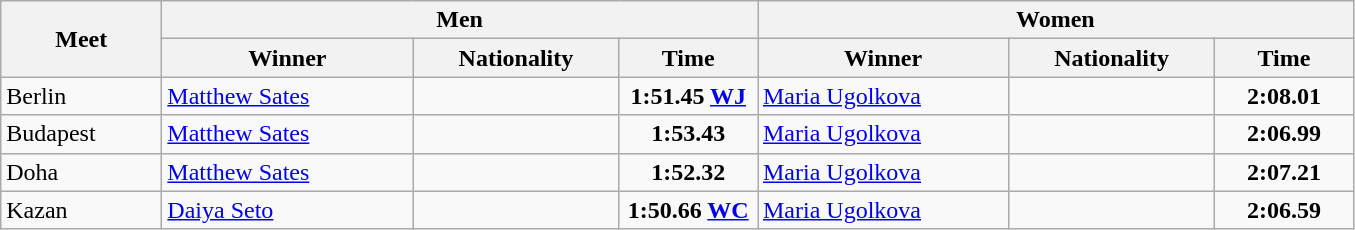<table class="wikitable">
<tr>
<th width=100 rowspan=2>Meet</th>
<th colspan=3>Men</th>
<th colspan=3>Women</th>
</tr>
<tr>
<th width=160>Winner</th>
<th width=130>Nationality</th>
<th width=85>Time</th>
<th width=160>Winner</th>
<th width=130>Nationality</th>
<th width=85>Time</th>
</tr>
<tr>
<td>Berlin</td>
<td><a href='#'>Matthew Sates</a></td>
<td></td>
<td align=center><strong>1:51.45 <a href='#'>WJ</a></strong></td>
<td><a href='#'>Maria Ugolkova</a></td>
<td></td>
<td align=center><strong>2:08.01</strong></td>
</tr>
<tr>
<td>Budapest</td>
<td><a href='#'>Matthew Sates</a></td>
<td></td>
<td align=center><strong>1:53.43</strong></td>
<td><a href='#'>Maria Ugolkova</a></td>
<td></td>
<td align=center><strong>2:06.99</strong></td>
</tr>
<tr>
<td>Doha</td>
<td><a href='#'>Matthew Sates</a></td>
<td></td>
<td align=center><strong>1:52.32</strong></td>
<td><a href='#'>Maria Ugolkova</a></td>
<td></td>
<td align=center><strong>2:07.21</strong></td>
</tr>
<tr>
<td>Kazan</td>
<td><a href='#'>Daiya Seto</a></td>
<td></td>
<td align=center><strong>1:50.66 <a href='#'>WC</a></strong></td>
<td><a href='#'>Maria Ugolkova</a></td>
<td></td>
<td align=center><strong>2:06.59</strong></td>
</tr>
</table>
